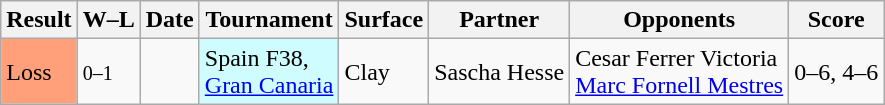<table class="sortable wikitable">
<tr>
<th>Result</th>
<th class="unsortable">W–L</th>
<th>Date</th>
<th>Tournament</th>
<th>Surface</th>
<th>Partner</th>
<th>Opponents</th>
<th class="unsortable">Score</th>
</tr>
<tr>
<td style="background:#ffa07a;">Loss</td>
<td><small>0–1</small></td>
<td></td>
<td style="background:#cffcff;">Spain F38,<br><a href='#'>Gran Canaria</a></td>
<td>Clay</td>
<td> Sascha Hesse</td>
<td> Cesar Ferrer Victoria <br>  <a href='#'>Marc Fornell Mestres</a></td>
<td>0–6, 4–6</td>
</tr>
</table>
